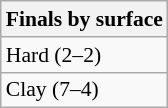<table class=wikitable style=font-size:90%>
<tr>
<th>Finals by surface</th>
</tr>
<tr>
<td>Hard (2–2)</td>
</tr>
<tr>
<td>Clay (7–4)</td>
</tr>
</table>
